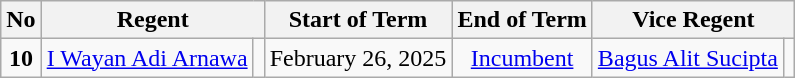<table class="wikitable" style="text-align:center;">
<tr>
<th>No</th>
<th colspan=2>Regent</th>
<th>Start of Term</th>
<th>End of Term</th>
<th colspan=2>Vice Regent</th>
</tr>
<tr>
<td><strong>10</strong></td>
<td> <a href='#'>I Wayan Adi Arnawa</a></td>
<td></td>
<td>February 26, 2025</td>
<td><a href='#'>Incumbent</a></td>
<td> <a href='#'>Bagus Alit Sucipta</a></td>
<td></td>
</tr>
</table>
